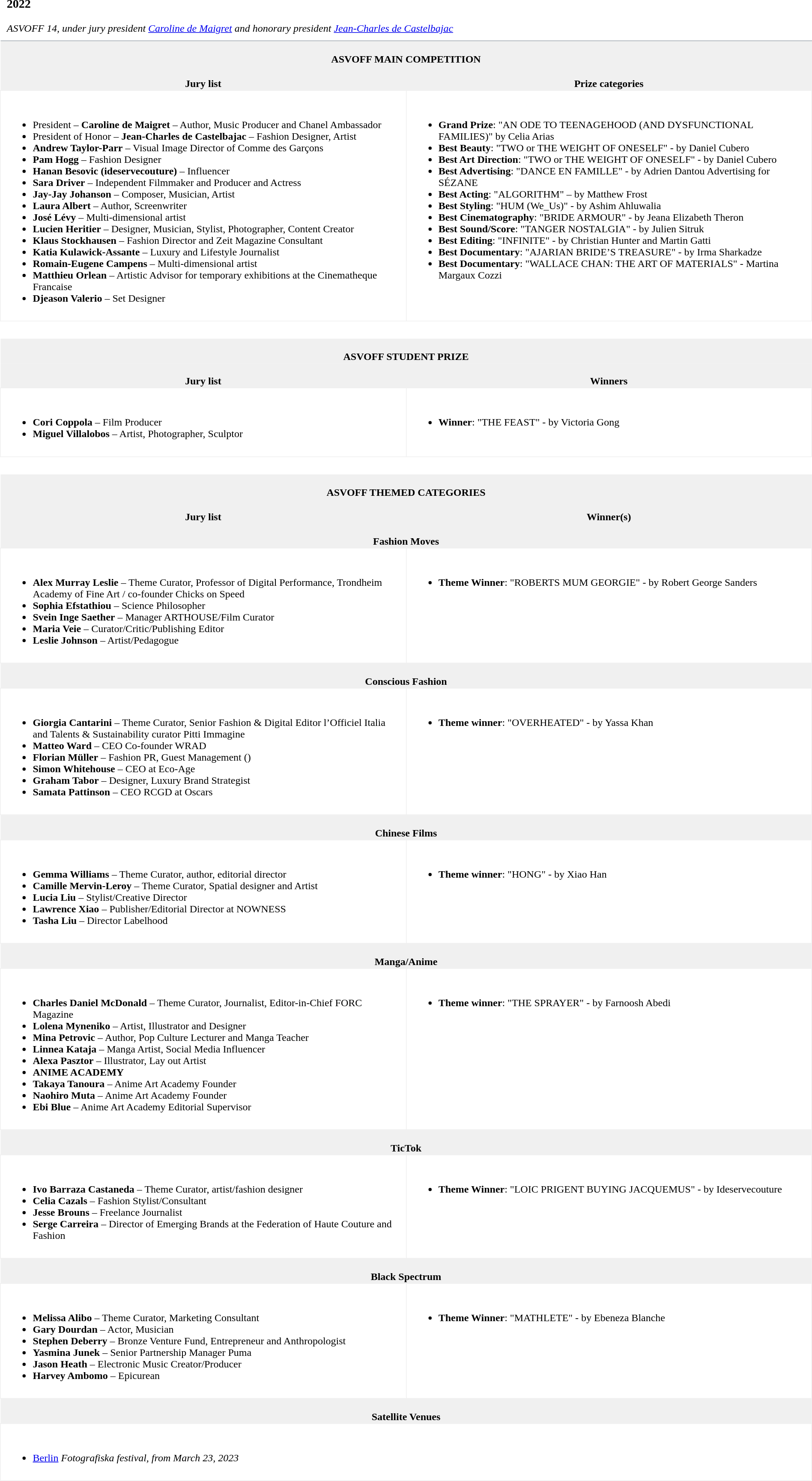<table style="border-collapse:collapse;width:100%;margin-bottom:25px;">
<tr>
<td colspan="2" style="padding:10px;vertical-align:top;border-bottom:1px solid #a2a9b1;"><br><h3>2022</h3><em>ASVOFF 14, under jury president <a href='#'>Caroline de Maigret</a> and honorary president <a href='#'>Jean-Charles de Castelbajac</a></em></td>
</tr>
<tr>
<th colspan="2"  style="background-color:#f0f0f0;text-align:center;"><br><strong>ASVOFF MAIN COMPETITION</strong></th>
</tr>
<tr>
<th style="text-align: center;width:50%;background-color:#f0f0f0;"><br><strong>Jury list</strong></th>
<th style="text-align: center;width:50%;background-color:#f0f0f0;"><br>Prize categories</th>
</tr>
<tr>
<td style="padding:10px;vertical-align:top;border:1px solid #f0f0f0;"><br><ul><li>President – <strong>Caroline de Maigret</strong> – Author, Music Producer and Chanel Ambassador</li><li>President of Honor – <strong>Jean-Charles de Castelbajac</strong> – Fashion Designer, Artist</li><li><strong>Andrew Taylor-Parr</strong> – Visual Image Director of Comme des Garçons</li><li><strong>Pam Hogg</strong> – Fashion Designer</li><li><strong>Hanan Besovic (ideservecouture)</strong> – Influencer</li><li><strong>Sara Driver</strong> – Independent Filmmaker and Producer and Actress</li><li><strong>Jay-Jay Johanson</strong> – Composer, Musician, Artist</li><li><strong>Laura Albert </strong> – Author, Screenwriter</li><li><strong>José Lévy</strong> – Multi-dimensional artist</li><li><strong>Lucien Heritier</strong> – Designer, Musician, Stylist, Photographer, Content Creator</li><li><strong>Klaus Stockhausen</strong> – Fashion Director and Zeit Magazine Consultant</li><li><strong>Katia Kulawick-Assante</strong> – Luxury and Lifestyle Journalist</li><li><strong>Romain-Eugene Campens</strong> – Multi-dimensional artist</li><li><strong>Matthieu Orlean</strong> – Artistic Advisor for temporary exhibitions at the Cinematheque Francaise</li><li><strong>Djeason Valerio</strong> – Set Designer</li></ul></td>
<td style="padding:10px;vertical-align:top;border:1px solid #f0f0f0;"><br><ul><li><strong>Grand Prize</strong>: "AN ODE TO TEENAGEHOOD (AND DYSFUNCTIONAL FAMILIES)" by Celia Arias</li><li><strong>Best Beauty</strong>: "TWO or THE WEIGHT OF ONESELF" - by Daniel Cubero</li><li><strong>Best Art Direction</strong>: "TWO or THE WEIGHT OF ONESELF" - by Daniel Cubero</li><li><strong>Best Advertising</strong>: "DANCE EN FAMILLE" - by Adrien Dantou Advertising for SÉZANE</li><li><strong>Best Acting</strong>: "ALGORITHM" – by Matthew Frost</li><li><strong>Best Styling</strong>: "HUM (We_Us)" - by Ashim Ahluwalia</li><li><strong>Best Cinematography</strong>: "BRIDE ARMOUR" - by Jeana Elizabeth Theron</li><li><strong>Best Sound/Score</strong>: "TANGER NOSTALGIA" - by Julien Sitruk</li><li><strong>Best Editing</strong>: "INFINITE" - by Christian Hunter and Martin Gatti</li><li><strong>Best Documentary</strong>: "AJARIAN BRIDE’S TREASURE" - by Irma Sharkadze</li><li><strong>Best Documentary</strong>: "WALLACE CHAN: THE ART OF MATERIALS" - Martina Margaux Cozzi</li></ul></td>
</tr>
<tr>
<th colspan="2" style="height:25px;"></th>
</tr>
<tr>
<th colspan="2" style="background-color:#f0f0f0;text-align:center;"><br><strong>ASVOFF STUDENT PRIZE</strong></th>
</tr>
<tr>
<th style="text-align: center;width:50%;background-color:#f0f0f0;"><br><strong>Jury list</strong></th>
<th style="text-align: center;width:50%;background-color:#f0f0f0;"><br>Winners</th>
</tr>
<tr>
<td style="padding:10px;vertical-align:top;border:1px solid #f0f0f0;"><br><ul><li><strong>Cori Coppola</strong> – Film Producer</li><li><strong>Miguel Villalobos</strong> – Artist, Photographer, Sculptor</li></ul></td>
<td style="padding:10px;vertical-align:top;border:1px solid #f0f0f0;"><br><ul><li><strong>Winner</strong>: "THE FEAST" - by Victoria Gong</li></ul></td>
</tr>
<tr>
<th colspan="2" style="height:25px;"></th>
</tr>
<tr>
<th colspan="2"  style="background-color:#f0f0f0;text-align:center;"><br><strong>ASVOFF THEMED CATEGORIES</strong></th>
</tr>
<tr>
<th style="text-align: center;width:50%;background-color:#f0f0f0;"><br><strong>Jury list</strong></th>
<th style="text-align: center;width:50%;background-color:#f0f0f0;"><br>Winner(s)</th>
</tr>
<tr>
<th colspan="2"  style="background-color:#f0f0f0;text-align:center;"><br><strong>Fashion Moves</strong></th>
</tr>
<tr>
<td style="padding:10px;vertical-align:top;border:1px solid #f0f0f0;"><br><ul><li><strong>Alex Murray Leslie</strong> – Theme Curator, Professor of Digital Performance, Trondheim Academy of Fine Art / co-founder Chicks on Speed</li><li><strong>Sophia Efstathiou</strong> – Science Philosopher</li><li><strong>Svein Inge Saether</strong> – Manager ARTHOUSE/Film Curator</li><li><strong>Maria Veie</strong> – Curator/Critic/Publishing Editor</li><li><strong>Leslie Johnson</strong> – Artist/Pedagogue</li></ul></td>
<td style="padding:10px;vertical-align:top;border:1px solid #f0f0f0;"><br><ul><li><strong>Theme Winner</strong>: "ROBERTS MUM GEORGIE" - by Robert George Sanders</li></ul></td>
</tr>
<tr>
<th colspan="2"  style="background-color:#f0f0f0;text-align:center;"><br><strong>Conscious Fashion</strong></th>
</tr>
<tr>
<td style="padding:10px;vertical-align:top;border:1px solid #f0f0f0;"><br><ul><li><strong>Giorgia Cantarini</strong> – Theme Curator, Senior Fashion & Digital Editor l’Officiel Italia and Talents & Sustainability curator Pitti Immagine</li><li><strong>Matteo Ward</strong> – CEO Co-founder WRAD</li><li><strong>Florian Müller</strong> – Fashion PR, Guest Management ()</li><li><strong>Simon Whitehouse</strong> – CEO at Eco-Age</li><li><strong>Graham Tabor</strong> – Designer, Luxury Brand Strategist</li><li><strong>Samata Pattinson</strong> – CEO RCGD at Oscars</li></ul></td>
<td style="padding:10px;vertical-align:top;border:1px solid #f0f0f0;"><br><ul><li><strong>Theme winner</strong>: "OVERHEATED" - by Yassa Khan</li></ul></td>
</tr>
<tr>
<th colspan="2"  style="background-color:#f0f0f0;text-align:center;"><br><strong>Chinese Films</strong></th>
</tr>
<tr>
<td style="padding:10px;vertical-align:top;border:1px solid #f0f0f0;"><br><ul><li><strong>Gemma Williams</strong> – Theme Curator, author, editorial director</li><li><strong>Camille Mervin-Leroy</strong> – Theme Curator, Spatial designer and Artist</li><li><strong>Lucia Liu</strong> – Stylist/Creative Director</li><li><strong>Lawrence Xiao</strong> – Publisher/Editorial Director at NOWNESS</li><li><strong>Tasha Liu</strong> – Director Labelhood</li></ul></td>
<td style="padding:10px;vertical-align:top;border:1px solid #f0f0f0;"><br><ul><li><strong>Theme winner</strong>: "HONG" - by Xiao Han</li></ul></td>
</tr>
<tr>
<th colspan="2"  style="background-color:#f0f0f0;text-align:center;"><br><strong>Manga/Anime</strong></th>
</tr>
<tr>
<td style="padding:10px;vertical-align:top;border:1px solid #f0f0f0;"><br><ul><li><strong>Charles Daniel McDonald</strong> – Theme Curator, Journalist, Editor-in-Chief FORC Magazine</li><li><strong>Lolena Myneniko</strong> – Artist, Illustrator and Designer</li><li><strong>Mina Petrovic</strong> – Author, Pop Culture Lecturer and Manga Teacher</li><li><strong>Linnea Kataja</strong> – Manga Artist, Social Media Influencer</li><li><strong>Alexa Pasztor</strong> – Illustrator, Lay out Artist</li><li><strong>ANIME ACADEMY</strong></li><li><strong>Takaya Tanoura</strong> – Anime Art Academy Founder</li><li><strong>Naohiro Muta</strong> – Anime Art Academy Founder</li><li><strong>Ebi Blue</strong> – Anime Art Academy Editorial Supervisor</li></ul></td>
<td style="padding:10px;vertical-align:top;border:1px solid #f0f0f0;"><br><ul><li><strong>Theme winner</strong>: "THE SPRAYER" - by Farnoosh Abedi</li></ul></td>
</tr>
<tr>
<th colspan="2"  style="background-color:#f0f0f0;text-align:center;"><br><strong>TicTok</strong></th>
</tr>
<tr>
<td style="padding:10px;vertical-align:top;border:1px solid #f0f0f0;"><br><ul><li><strong>Ivo Barraza Castaneda</strong> – Theme Curator, artist/fashion designer</li><li><strong>Celia Cazals</strong> – Fashion Stylist/Consultant</li><li><strong>Jesse Brouns</strong> – Freelance Journalist</li><li><strong>Serge Carreira</strong> – Director of Emerging Brands at the Federation of Haute Couture and Fashion</li></ul></td>
<td style="padding:10px;vertical-align:top;border:1px solid #f0f0f0;"><br><ul><li><strong>Theme Winner</strong>: "LOIC PRIGENT BUYING JACQUEMUS" - by Ideservecouture</li></ul></td>
</tr>
<tr>
<th colspan="2"  style="background-color:#f0f0f0;text-align:center;"><br><strong>Black Spectrum</strong></th>
</tr>
<tr>
<td style="padding:10px;vertical-align:top;border:1px solid #f0f0f0;"><br><ul><li><strong>Melissa Alibo</strong> – Theme Curator, Marketing Consultant</li><li><strong>Gary Dourdan</strong> – Actor, Musician</li><li><strong>Stephen Deberry</strong> – Bronze Venture Fund, Entrepreneur and Anthropologist</li><li><strong>Yasmina Junek</strong> – Senior Partnership Manager Puma</li><li><strong>Jason Heath</strong> – Electronic Music Creator/Producer</li><li><strong>Harvey Ambomo</strong> – Epicurean</li></ul></td>
<td style="padding:10px;vertical-align:top;border:1px solid #f0f0f0;"><br><ul><li><strong>Theme Winner</strong>: "MATHLETE" - by Ebeneza Blanche</li></ul></td>
</tr>
<tr>
<th colspan="2"  style="background-color:#f0f0f0;"><br><strong>Satellite Venues</strong></th>
</tr>
<tr>
<td colspan="2" style="padding:10px;vertical-align:top;border:1px solid #f0f0f0;"><br><ul><li><a href='#'>Berlin</a> <em>Fotografiska festival, from March 23, 2023</em></li></ul></td>
</tr>
</table>
